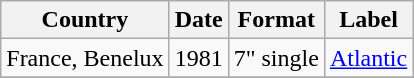<table class=wikitable>
<tr>
<th>Country</th>
<th>Date</th>
<th>Format</th>
<th>Label</th>
</tr>
<tr>
<td>France, Benelux</td>
<td>1981</td>
<td>7" single</td>
<td><a href='#'>Atlantic</a></td>
</tr>
<tr>
</tr>
</table>
